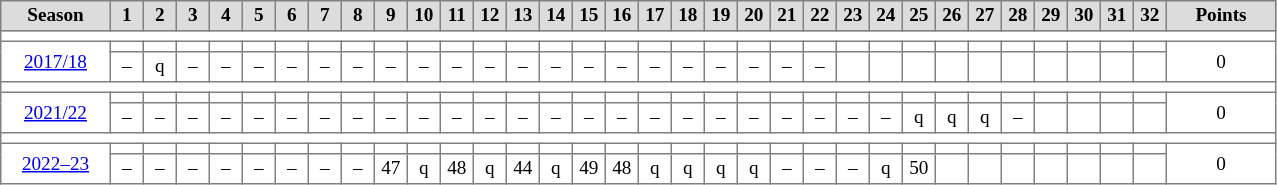<table cellpadding="3" cellspacing="0" border="1" style="background:#ffffff; font-size:80%; line-height:13px; border:grey solid 1px; border-collapse:collapse;">
<tr style="background:#ccc; text-align:center;">
<td style="background:#DCDCDC;" width=65px><strong>Season</strong></td>
<td style="background:#DCDCDC;" width=15px><strong>1</strong></td>
<td style="background:#DCDCDC;" width=15px><strong>2</strong></td>
<td style="background:#DCDCDC;" width=15px><strong>3</strong></td>
<td style="background:#DCDCDC;" width=15px><strong>4</strong></td>
<td style="background:#DCDCDC;" width=15px><strong>5</strong></td>
<td style="background:#DCDCDC;" width=15px><strong>6</strong></td>
<td style="background:#DCDCDC;" width=15px><strong>7</strong></td>
<td style="background:#DCDCDC;" width=15px><strong>8</strong></td>
<td style="background:#DCDCDC;" width=15px><strong>9</strong></td>
<td style="background:#DCDCDC;" width=15px><strong>10</strong></td>
<td style="background:#DCDCDC;" width=15px><strong>11</strong></td>
<td style="background:#DCDCDC;" width=15px><strong>12</strong></td>
<td style="background:#DCDCDC;" width=15px><strong>13</strong></td>
<td style="background:#DCDCDC;" width=15px><strong>14</strong></td>
<td style="background:#DCDCDC;" width=15px><strong>15</strong></td>
<td style="background:#DCDCDC;" width=15px><strong>16</strong></td>
<td style="background:#DCDCDC;" width=15px><strong>17</strong></td>
<td style="background:#DCDCDC;" width=15px><strong>18</strong></td>
<td style="background:#DCDCDC;" width=15px><strong>19</strong></td>
<td style="background:#DCDCDC;" width=15px><strong>20</strong></td>
<td style="background:#DCDCDC;" width=15px><strong>21</strong></td>
<td style="background:#DCDCDC;" width=15px><strong>22</strong></td>
<td style="background:#DCDCDC;" width=15px><strong>23</strong></td>
<td style="background:#DCDCDC;" width=15px><strong>24</strong></td>
<td style="background:#DCDCDC;" width=15px><strong>25</strong></td>
<td style="background:#DCDCDC;" width=15px><strong>26</strong></td>
<td style="background:#DCDCDC;" width=15px><strong>27</strong></td>
<td style="background:#DCDCDC;" width=15px><strong>28</strong></td>
<td style="background:#DCDCDC;" width=15px><strong>29</strong></td>
<td style="background:#DCDCDC;" width=15px><strong>30</strong></td>
<td style="background:#DCDCDC;" width=15px><strong>31</strong></td>
<td style="background:#DCDCDC;" width=15px><strong>32</strong></td>
<td style="background:#DCDCDC;" width=30px><strong>Points</strong></td>
</tr>
<tr>
<td colspan=34></td>
</tr>
<tr align=center>
<td rowspan="2" style="width:66px;"><a href='#'>2017/18</a></td>
<th></th>
<th></th>
<th></th>
<th></th>
<th></th>
<th></th>
<th></th>
<th></th>
<th></th>
<th></th>
<th></th>
<th></th>
<th></th>
<th></th>
<th></th>
<th></th>
<th></th>
<th></th>
<th></th>
<th></th>
<th></th>
<th></th>
<th></th>
<th></th>
<th></th>
<th></th>
<th></th>
<th></th>
<th></th>
<th></th>
<th></th>
<th></th>
<td rowspan="2" style="width:66px;">0</td>
</tr>
<tr align=center>
<td>–</td>
<td>q</td>
<td>–</td>
<td>–</td>
<td>–</td>
<td>–</td>
<td>–</td>
<td>–</td>
<td>–</td>
<td>–</td>
<td>–</td>
<td>–</td>
<td>–</td>
<td>–</td>
<td>–</td>
<td>–</td>
<td>–</td>
<td>–</td>
<td>–</td>
<td>–</td>
<td>–</td>
<td>–</td>
<td></td>
<td></td>
<td></td>
<td></td>
<td></td>
<td></td>
<td></td>
<td></td>
<td></td>
<td></td>
</tr>
<tr>
<td colspan=34></td>
</tr>
<tr align=center>
<td rowspan="2" style="width:66px;"><a href='#'>2021/22</a></td>
<th></th>
<th></th>
<th></th>
<th></th>
<th></th>
<th></th>
<th></th>
<th></th>
<th></th>
<th></th>
<th></th>
<th></th>
<th></th>
<th></th>
<th></th>
<th></th>
<th></th>
<th></th>
<th></th>
<th></th>
<th></th>
<th></th>
<th></th>
<th></th>
<th></th>
<th></th>
<th></th>
<th></th>
<th></th>
<th></th>
<th></th>
<th></th>
<td rowspan="2" style="width:66px;">0</td>
</tr>
<tr align=center>
<td>–</td>
<td>–</td>
<td>–</td>
<td>–</td>
<td>–</td>
<td>–</td>
<td>–</td>
<td>–</td>
<td>–</td>
<td>–</td>
<td>–</td>
<td>–</td>
<td>–</td>
<td>–</td>
<td>–</td>
<td>–</td>
<td>–</td>
<td>–</td>
<td>–</td>
<td>–</td>
<td>–</td>
<td>–</td>
<td>–</td>
<td>–</td>
<td>q</td>
<td>q</td>
<td>q</td>
<td>–</td>
<td></td>
<td></td>
<td></td>
</tr>
<tr>
<td colspan=34></td>
</tr>
<tr align=center>
<td rowspan="2" style="width:66px;"><a href='#'>2022–23</a></td>
<th></th>
<th></th>
<th></th>
<th></th>
<th></th>
<th></th>
<th></th>
<th></th>
<th></th>
<th></th>
<th></th>
<th></th>
<th></th>
<th></th>
<th></th>
<th></th>
<th></th>
<th></th>
<th></th>
<th></th>
<th></th>
<th></th>
<th></th>
<th></th>
<th></th>
<th></th>
<th></th>
<th></th>
<th></th>
<th></th>
<th></th>
<th></th>
<td rowspan="2" style="width:66px;">0</td>
</tr>
<tr align=center>
<td>–</td>
<td>–</td>
<td>–</td>
<td>–</td>
<td>–</td>
<td>–</td>
<td>–</td>
<td>–</td>
<td>47</td>
<td>q</td>
<td>48</td>
<td>q</td>
<td>44</td>
<td>q</td>
<td>49</td>
<td>48</td>
<td>q</td>
<td>q</td>
<td>q</td>
<td>q</td>
<td>–</td>
<td>–</td>
<td>–</td>
<td>q</td>
<td>50</td>
<td></td>
<td></td>
<td></td>
<td></td>
<td></td>
<td></td>
<td></td>
</tr>
</table>
